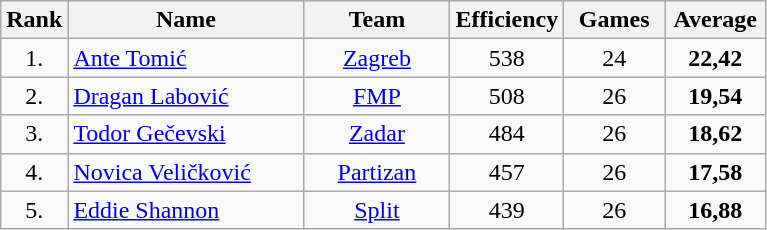<table class="wikitable" style="text-align: center;">
<tr>
<th>Rank</th>
<th width="150">Name</th>
<th width="90">Team</th>
<th width="60">Efficiency</th>
<th width="60">Games</th>
<th width="60">Average</th>
</tr>
<tr>
<td>1.</td>
<td align="left"> <a href='#'>Ante Tomić</a></td>
<td><a href='#'>Zagreb</a></td>
<td>538</td>
<td>24</td>
<td><strong>22,42</strong></td>
</tr>
<tr>
<td>2.</td>
<td align="left"> <a href='#'>Dragan Labović</a></td>
<td><a href='#'>FMP</a></td>
<td>508</td>
<td>26</td>
<td><strong>19,54</strong></td>
</tr>
<tr>
<td>3.</td>
<td align="left"> <a href='#'>Todor Gečevski</a></td>
<td><a href='#'>Zadar</a></td>
<td>484</td>
<td>26</td>
<td><strong>18,62</strong></td>
</tr>
<tr>
<td>4.</td>
<td align="left"> <a href='#'>Novica Veličković</a></td>
<td><a href='#'>Partizan</a></td>
<td>457</td>
<td>26</td>
<td><strong>17,58</strong></td>
</tr>
<tr>
<td>5.</td>
<td align="left"> <a href='#'>Eddie Shannon</a></td>
<td><a href='#'>Split</a></td>
<td>439</td>
<td>26</td>
<td><strong>16,88</strong></td>
</tr>
</table>
